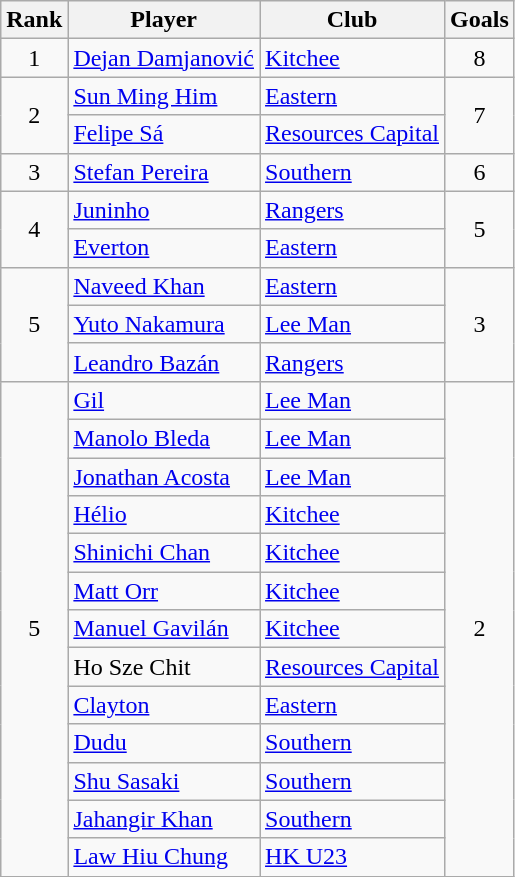<table class="wikitable" style="text-align:center">
<tr>
<th>Rank</th>
<th>Player</th>
<th>Club</th>
<th>Goals</th>
</tr>
<tr>
<td rowspan="1">1</td>
<td align="left"> <a href='#'>Dejan Damjanović</a></td>
<td align="left"><a href='#'>Kitchee</a></td>
<td rowspan="1">8</td>
</tr>
<tr>
<td rowspan="2">2</td>
<td align="left"> <a href='#'>Sun Ming Him</a></td>
<td align="left"><a href='#'>Eastern</a></td>
<td rowspan="2">7</td>
</tr>
<tr>
<td align="left"> <a href='#'>Felipe Sá</a></td>
<td align="left"><a href='#'>Resources Capital</a></td>
</tr>
<tr>
<td rowspan="1">3</td>
<td align="left"> <a href='#'>Stefan Pereira</a></td>
<td align="left"><a href='#'>Southern</a></td>
<td rowspan="1">6</td>
</tr>
<tr>
<td rowspan="2">4</td>
<td align="left"> <a href='#'>Juninho</a></td>
<td align="left"><a href='#'>Rangers</a></td>
<td rowspan="2">5</td>
</tr>
<tr>
<td align="left"> <a href='#'>Everton</a></td>
<td align="left"><a href='#'>Eastern</a></td>
</tr>
<tr>
<td rowspan="3">5</td>
<td align="left"> <a href='#'>Naveed Khan</a></td>
<td align="left"><a href='#'>Eastern</a></td>
<td rowspan="3">3</td>
</tr>
<tr>
<td align="left"> <a href='#'>Yuto Nakamura</a></td>
<td align="left"><a href='#'>Lee Man</a></td>
</tr>
<tr>
<td align="left"> <a href='#'>Leandro Bazán</a></td>
<td align="left"><a href='#'>Rangers</a></td>
</tr>
<tr>
<td rowspan="13">5</td>
<td align="left"> <a href='#'>Gil</a></td>
<td align="left"><a href='#'>Lee Man</a></td>
<td rowspan="13">2</td>
</tr>
<tr>
<td align="left"> <a href='#'>Manolo Bleda</a></td>
<td align="left"><a href='#'>Lee Man</a></td>
</tr>
<tr>
<td align="left"> <a href='#'>Jonathan Acosta</a></td>
<td align="left"><a href='#'>Lee Man</a></td>
</tr>
<tr>
<td align="left"> <a href='#'>Hélio</a></td>
<td align="left"><a href='#'>Kitchee</a></td>
</tr>
<tr>
<td align="left"> <a href='#'>Shinichi Chan</a></td>
<td align="left"><a href='#'>Kitchee</a></td>
</tr>
<tr>
<td align="left"> <a href='#'>Matt Orr</a></td>
<td align="left"><a href='#'>Kitchee</a></td>
</tr>
<tr>
<td align="left"> <a href='#'>Manuel Gavilán</a></td>
<td align="left"><a href='#'>Kitchee</a></td>
</tr>
<tr>
<td align="left"> Ho Sze Chit</td>
<td align="left"><a href='#'>Resources Capital</a></td>
</tr>
<tr>
<td align="left"> <a href='#'>Clayton</a></td>
<td align="left"><a href='#'>Eastern</a></td>
</tr>
<tr>
<td align="left"> <a href='#'>Dudu</a></td>
<td align="left"><a href='#'>Southern</a></td>
</tr>
<tr>
<td align="left"> <a href='#'>Shu Sasaki</a></td>
<td align="left"><a href='#'>Southern</a></td>
</tr>
<tr>
<td align="left"> <a href='#'>Jahangir Khan</a></td>
<td align="left"><a href='#'>Southern</a></td>
</tr>
<tr>
<td align="left"> <a href='#'>Law Hiu Chung</a></td>
<td align="left"><a href='#'>HK U23</a></td>
</tr>
</table>
